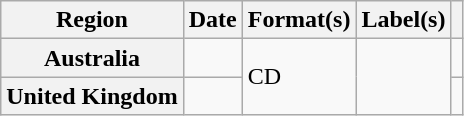<table class="wikitable plainrowheaders">
<tr>
<th scope="col">Region</th>
<th scope="col">Date</th>
<th scope="col">Format(s)</th>
<th scope="col">Label(s)</th>
<th scope="col"></th>
</tr>
<tr>
<th scope="row">Australia</th>
<td></td>
<td rowspan="2">CD</td>
<td rowspan="2"></td>
<td></td>
</tr>
<tr>
<th scope="row">United Kingdom</th>
<td></td>
<td></td>
</tr>
</table>
